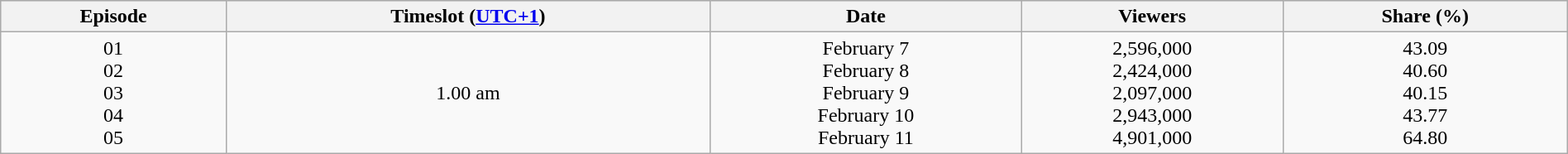<table class="wikitable plainrowheaders" style="text-align:center; width:100%;">
<tr style="background:#e0e0e0;">
<th>Episode</th>
<th>Timeslot (<a href='#'>UTC+1</a>)</th>
<th>Date</th>
<th>Viewers</th>
<th>Share (%)</th>
</tr>
<tr style="background:#f9f9f9;">
<td text-align:center">01 <br> 02 <br> 03 <br> 04 <br> 05</td>
<td text-align:center;line-height:110%">1.00 am</td>
<td style="background:#F9F9F9;text-align:center">February 7 <br> February 8 <br> February 9 <br> February 10 <br> February 11</td>
<td style="text-align:center">2,596,000 <br> 2,424,000 <br> 2,097,000 <br> 2,943,000 <br>  4,901,000</td>
<td style="text-align:center">43.09 <br> 40.60 <br> 40.15 <br> 43.77 <br> 64.80</td>
</tr>
</table>
